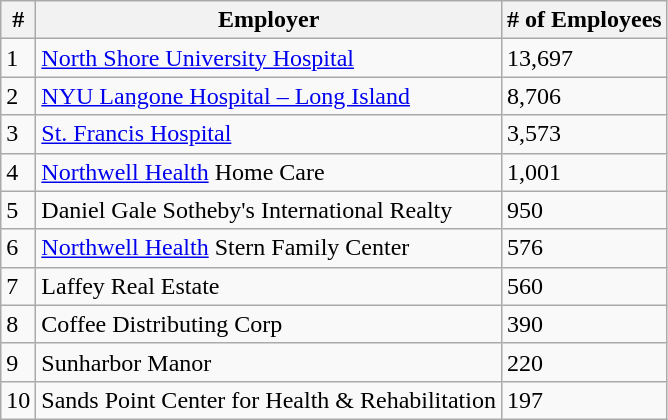<table class="wikitable">
<tr>
<th>#</th>
<th>Employer</th>
<th># of Employees</th>
</tr>
<tr>
<td>1</td>
<td><a href='#'>North Shore University Hospital</a></td>
<td>13,697</td>
</tr>
<tr>
<td>2</td>
<td><a href='#'>NYU Langone Hospital – Long Island</a></td>
<td>8,706</td>
</tr>
<tr>
<td>3</td>
<td><a href='#'>St. Francis Hospital</a></td>
<td>3,573</td>
</tr>
<tr>
<td>4</td>
<td><a href='#'>Northwell Health</a> Home Care</td>
<td>1,001</td>
</tr>
<tr>
<td>5</td>
<td>Daniel Gale Sotheby's International Realty</td>
<td>950</td>
</tr>
<tr>
<td>6</td>
<td><a href='#'>Northwell Health</a> Stern Family Center</td>
<td>576</td>
</tr>
<tr>
<td>7</td>
<td>Laffey Real Estate</td>
<td>560</td>
</tr>
<tr>
<td>8</td>
<td>Coffee Distributing Corp</td>
<td>390</td>
</tr>
<tr>
<td>9</td>
<td>Sunharbor Manor</td>
<td>220</td>
</tr>
<tr>
<td>10</td>
<td>Sands Point Center for Health & Rehabilitation</td>
<td>197</td>
</tr>
</table>
